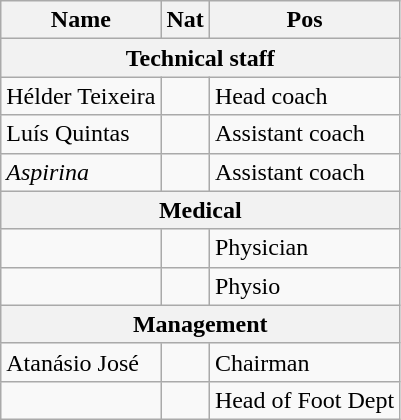<table class="wikitable ve-ce-branchNode ve-ce-tableNode">
<tr>
<th>Name</th>
<th>Nat</th>
<th>Pos</th>
</tr>
<tr>
<th colspan="4">Technical staff</th>
</tr>
<tr>
<td>Hélder Teixeira</td>
<td></td>
<td>Head coach</td>
</tr>
<tr>
<td>Luís Quintas</td>
<td></td>
<td>Assistant coach</td>
</tr>
<tr>
<td><em>Aspirina</em></td>
<td></td>
<td>Assistant coach</td>
</tr>
<tr>
<th colspan="4">Medical</th>
</tr>
<tr>
<td></td>
<td></td>
<td>Physician</td>
</tr>
<tr>
<td></td>
<td></td>
<td>Physio</td>
</tr>
<tr>
<th colspan="4">Management</th>
</tr>
<tr>
<td>Atanásio José</td>
<td></td>
<td>Chairman</td>
</tr>
<tr>
<td></td>
<td></td>
<td>Head of Foot Dept</td>
</tr>
</table>
